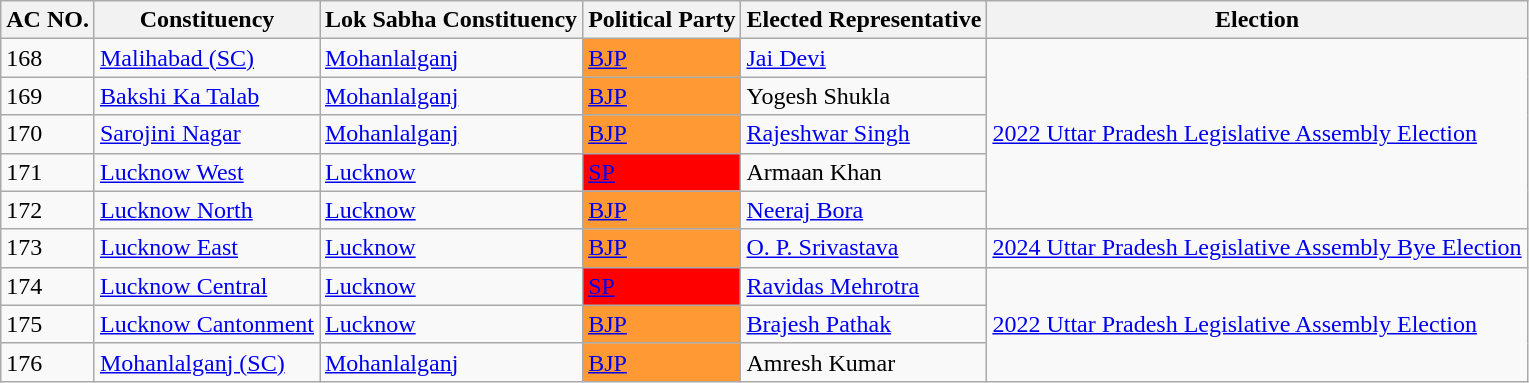<table class="wikitable sortable">
<tr>
<th>AC NO.</th>
<th>Constituency</th>
<th>Lok Sabha Constituency</th>
<th>Political Party</th>
<th>Elected Representative</th>
<th>Election</th>
</tr>
<tr>
<td>168</td>
<td><a href='#'>Malihabad (SC)</a></td>
<td><a href='#'>Mohanlalganj</a></td>
<td style="background-color: #FF9933"><a href='#'>BJP</a></td>
<td><a href='#'>Jai Devi</a></td>
<td rowspan="5"><a href='#'>2022 Uttar Pradesh Legislative Assembly Election</a></td>
</tr>
<tr>
<td>169</td>
<td><a href='#'>Bakshi Ka Talab</a></td>
<td><a href='#'>Mohanlalganj</a></td>
<td style="background-color: #FF9933"><a href='#'>BJP</a></td>
<td>Yogesh Shukla</td>
</tr>
<tr>
<td>170</td>
<td><a href='#'>Sarojini Nagar</a></td>
<td><a href='#'>Mohanlalganj</a></td>
<td style="background-color: #FF9933"><a href='#'>BJP</a></td>
<td><a href='#'>Rajeshwar Singh</a></td>
</tr>
<tr>
<td>171</td>
<td><a href='#'>Lucknow West</a></td>
<td><a href='#'>Lucknow</a></td>
<td style="background-color: #FF0000"><a href='#'>SP</a></td>
<td>Armaan Khan</td>
</tr>
<tr>
<td>172</td>
<td><a href='#'>Lucknow North</a></td>
<td><a href='#'>Lucknow</a></td>
<td style="background-color: #FF9933"><a href='#'>BJP</a></td>
<td><a href='#'>Neeraj Bora</a></td>
</tr>
<tr>
<td>173</td>
<td><a href='#'>Lucknow East</a></td>
<td><a href='#'>Lucknow</a></td>
<td style="background-color: #FF9933"><a href='#'>BJP</a></td>
<td><a href='#'>O. P. Srivastava</a></td>
<td><a href='#'>2024 Uttar Pradesh Legislative  Assembly Bye Election</a></td>
</tr>
<tr>
<td>174</td>
<td><a href='#'>Lucknow Central</a></td>
<td><a href='#'>Lucknow</a></td>
<td style="background-color: #FF0000"><a href='#'>SP</a></td>
<td><a href='#'>Ravidas Mehrotra</a></td>
<td rowspan="3"><a href='#'>2022 Uttar Pradesh Legislative Assembly Election</a></td>
</tr>
<tr>
<td>175</td>
<td><a href='#'>Lucknow Cantonment</a></td>
<td><a href='#'>Lucknow</a></td>
<td style="background-color: #FF9933"><a href='#'>BJP</a></td>
<td><a href='#'>Brajesh Pathak</a><br></td>
</tr>
<tr>
<td>176</td>
<td><a href='#'>Mohanlalganj (SC)</a></td>
<td><a href='#'>Mohanlalganj</a></td>
<td style="background-color: #FF9933"><a href='#'>BJP</a></td>
<td>Amresh Kumar</td>
</tr>
</table>
